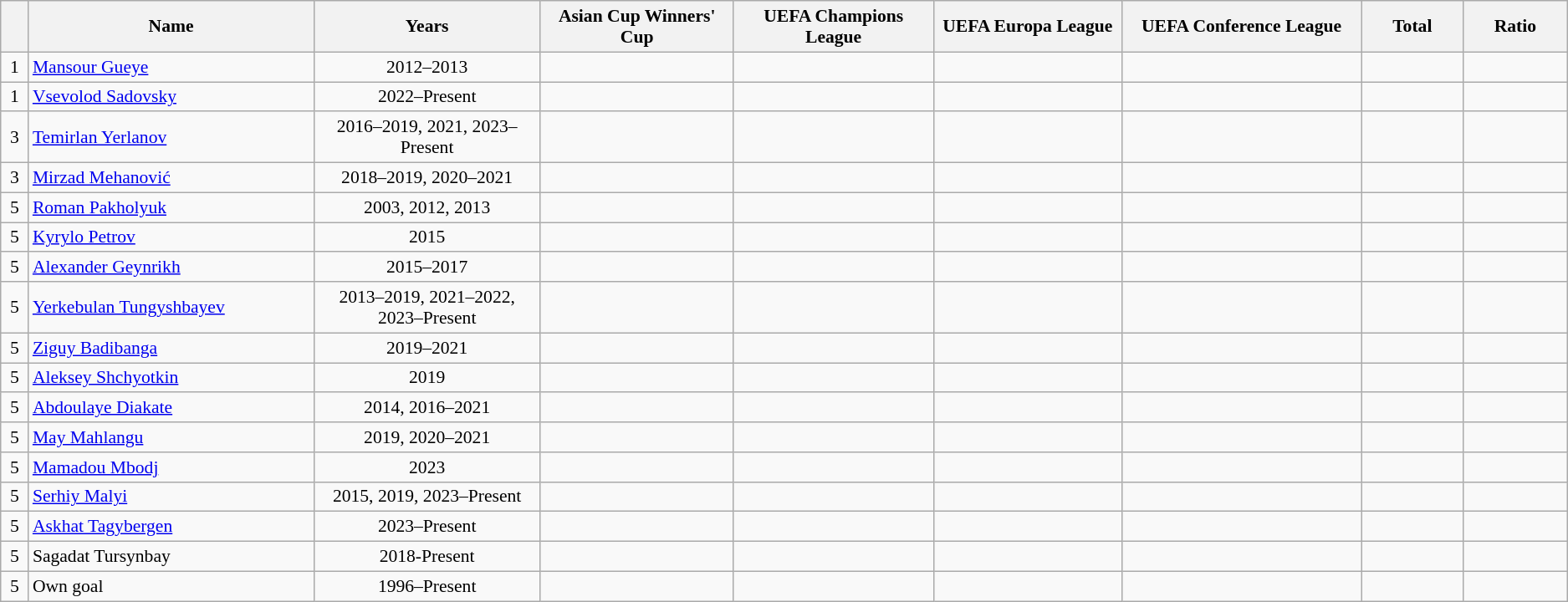<table class="wikitable sortable"  style="text-align:center; font-size:90%; ">
<tr>
<th width=20px></th>
<th width=300px>Name</th>
<th width=250px>Years</th>
<th width=200px>Asian Cup Winners' Cup</th>
<th width=200px>UEFA Champions League</th>
<th width=200px>UEFA Europa League</th>
<th width=250px>UEFA Conference League</th>
<th width=100px>Total</th>
<th width=100px>Ratio</th>
</tr>
<tr>
<td>1</td>
<td align="left"> <a href='#'>Mansour Gueye</a></td>
<td>2012–2013</td>
<td></td>
<td></td>
<td></td>
<td></td>
<td></td>
<td></td>
</tr>
<tr>
<td>1</td>
<td align="left"> <a href='#'>Vsevolod Sadovsky</a></td>
<td>2022–Present</td>
<td></td>
<td></td>
<td></td>
<td></td>
<td></td>
<td></td>
</tr>
<tr>
<td>3</td>
<td align="left"> <a href='#'>Temirlan Yerlanov</a></td>
<td>2016–2019, 2021, 2023–Present</td>
<td></td>
<td></td>
<td></td>
<td></td>
<td></td>
<td></td>
</tr>
<tr>
<td>3</td>
<td align="left"> <a href='#'>Mirzad Mehanović</a></td>
<td>2018–2019, 2020–2021</td>
<td></td>
<td></td>
<td></td>
<td></td>
<td></td>
<td></td>
</tr>
<tr>
<td>5</td>
<td align="left"> <a href='#'>Roman Pakholyuk</a></td>
<td>2003, 2012, 2013</td>
<td></td>
<td></td>
<td></td>
<td></td>
<td></td>
<td></td>
</tr>
<tr>
<td>5</td>
<td align="left"> <a href='#'>Kyrylo Petrov</a></td>
<td>2015</td>
<td></td>
<td></td>
<td></td>
<td></td>
<td></td>
<td></td>
</tr>
<tr>
<td>5</td>
<td align="left"> <a href='#'>Alexander Geynrikh</a></td>
<td>2015–2017</td>
<td></td>
<td></td>
<td></td>
<td></td>
<td></td>
<td></td>
</tr>
<tr>
<td>5</td>
<td align="left"> <a href='#'>Yerkebulan Tungyshbayev</a></td>
<td>2013–2019, 2021–2022, 2023–Present</td>
<td></td>
<td></td>
<td></td>
<td></td>
<td></td>
<td></td>
</tr>
<tr>
<td>5</td>
<td align="left"> <a href='#'>Ziguy Badibanga</a></td>
<td>2019–2021</td>
<td></td>
<td></td>
<td></td>
<td></td>
<td></td>
<td></td>
</tr>
<tr>
<td>5</td>
<td align="left"> <a href='#'>Aleksey Shchyotkin</a></td>
<td>2019</td>
<td></td>
<td></td>
<td></td>
<td></td>
<td></td>
<td></td>
</tr>
<tr>
<td>5</td>
<td align="left"> <a href='#'>Abdoulaye Diakate</a></td>
<td>2014, 2016–2021</td>
<td></td>
<td></td>
<td></td>
<td></td>
<td></td>
<td></td>
</tr>
<tr>
<td>5</td>
<td align="left"> <a href='#'>May Mahlangu</a></td>
<td>2019, 2020–2021</td>
<td></td>
<td></td>
<td></td>
<td></td>
<td></td>
<td></td>
</tr>
<tr>
<td>5</td>
<td align="left"> <a href='#'>Mamadou Mbodj</a></td>
<td>2023</td>
<td></td>
<td></td>
<td></td>
<td></td>
<td></td>
<td></td>
</tr>
<tr>
<td>5</td>
<td align="left"> <a href='#'>Serhiy Malyi</a></td>
<td>2015, 2019, 2023–Present</td>
<td></td>
<td></td>
<td></td>
<td></td>
<td></td>
<td></td>
</tr>
<tr>
<td>5</td>
<td align="left"> <a href='#'>Askhat Tagybergen</a></td>
<td>2023–Present</td>
<td></td>
<td></td>
<td></td>
<td></td>
<td></td>
<td></td>
</tr>
<tr>
<td>5</td>
<td align="left"> Sagadat Tursynbay</td>
<td>2018-Present</td>
<td></td>
<td></td>
<td></td>
<td></td>
<td></td>
<td></td>
</tr>
<tr>
<td>5</td>
<td align="left">Own goal</td>
<td>1996–Present</td>
<td></td>
<td></td>
<td></td>
<td></td>
<td></td>
<td></td>
</tr>
</table>
